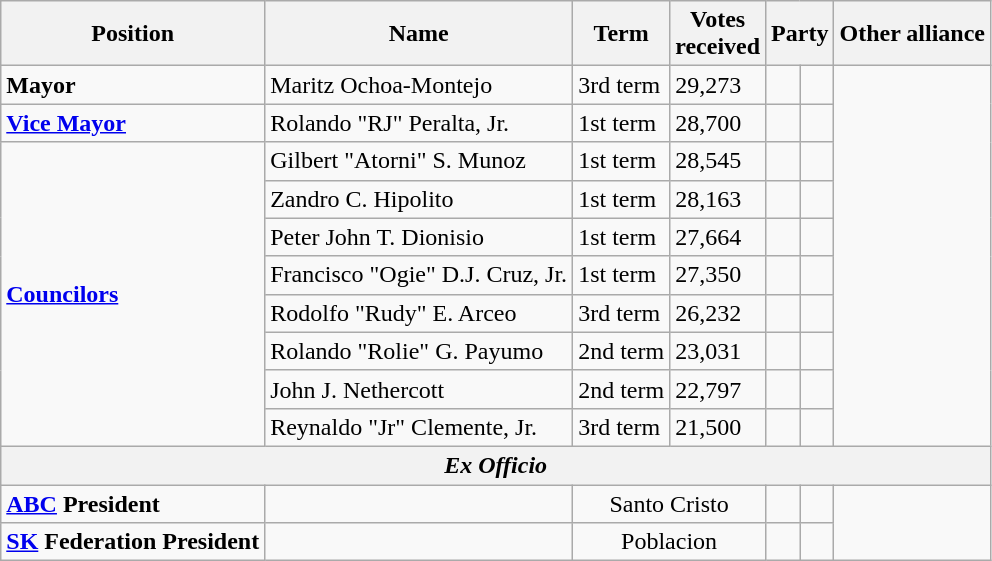<table class=wikitable>
<tr>
<th>Position</th>
<th>Name</th>
<th>Term</th>
<th>Votes<br>received</th>
<th colspan="2">Party</th>
<th>Other alliance</th>
</tr>
<tr>
<td><strong>Mayor</strong></td>
<td>Maritz Ochoa-Montejo</td>
<td>3rd term</td>
<td>29,273</td>
<td></td>
<td></td>
</tr>
<tr>
<td><strong><a href='#'>Vice Mayor</a></strong></td>
<td>Rolando "RJ" Peralta, Jr.</td>
<td>1st term</td>
<td>28,700</td>
<td></td>
<td></td>
</tr>
<tr>
<td rowspan="8"><strong><a href='#'>Councilors</a></strong></td>
<td>Gilbert "Atorni" S. Munoz</td>
<td>1st term</td>
<td>28,545</td>
<td></td>
<td></td>
</tr>
<tr>
<td>Zandro C. Hipolito</td>
<td>1st term</td>
<td>28,163</td>
<td></td>
<td></td>
</tr>
<tr>
<td>Peter John T. Dionisio</td>
<td>1st term</td>
<td>27,664</td>
<td></td>
<td></td>
</tr>
<tr>
<td>Francisco "Ogie" D.J. Cruz, Jr.</td>
<td>1st term</td>
<td>27,350</td>
<td></td>
<td></td>
</tr>
<tr>
<td>Rodolfo "Rudy" E. Arceo</td>
<td>3rd term</td>
<td>26,232</td>
<td></td>
<td></td>
</tr>
<tr>
<td>Rolando "Rolie" G. Payumo</td>
<td>2nd term</td>
<td>23,031</td>
<td></td>
<td></td>
</tr>
<tr>
<td>John J. Nethercott</td>
<td>2nd term</td>
<td>22,797</td>
<td></td>
<td></td>
</tr>
<tr>
<td>Reynaldo "Jr" Clemente, Jr.</td>
<td>3rd term</td>
<td>21,500</td>
<td></td>
<td></td>
</tr>
<tr>
<th colspan="7"><em>Ex Officio</em></th>
</tr>
<tr>
<td><strong><a href='#'>ABC</a> President</strong></td>
<td></td>
<td colspan="2" style="text-align: center;">Santo Cristo</td>
<td></td>
<td></td>
</tr>
<tr>
<td><strong><a href='#'>SK</a> Federation President</strong></td>
<td></td>
<td colspan="2" style="text-align: center;">Poblacion</td>
<td></td>
<td></td>
</tr>
</table>
